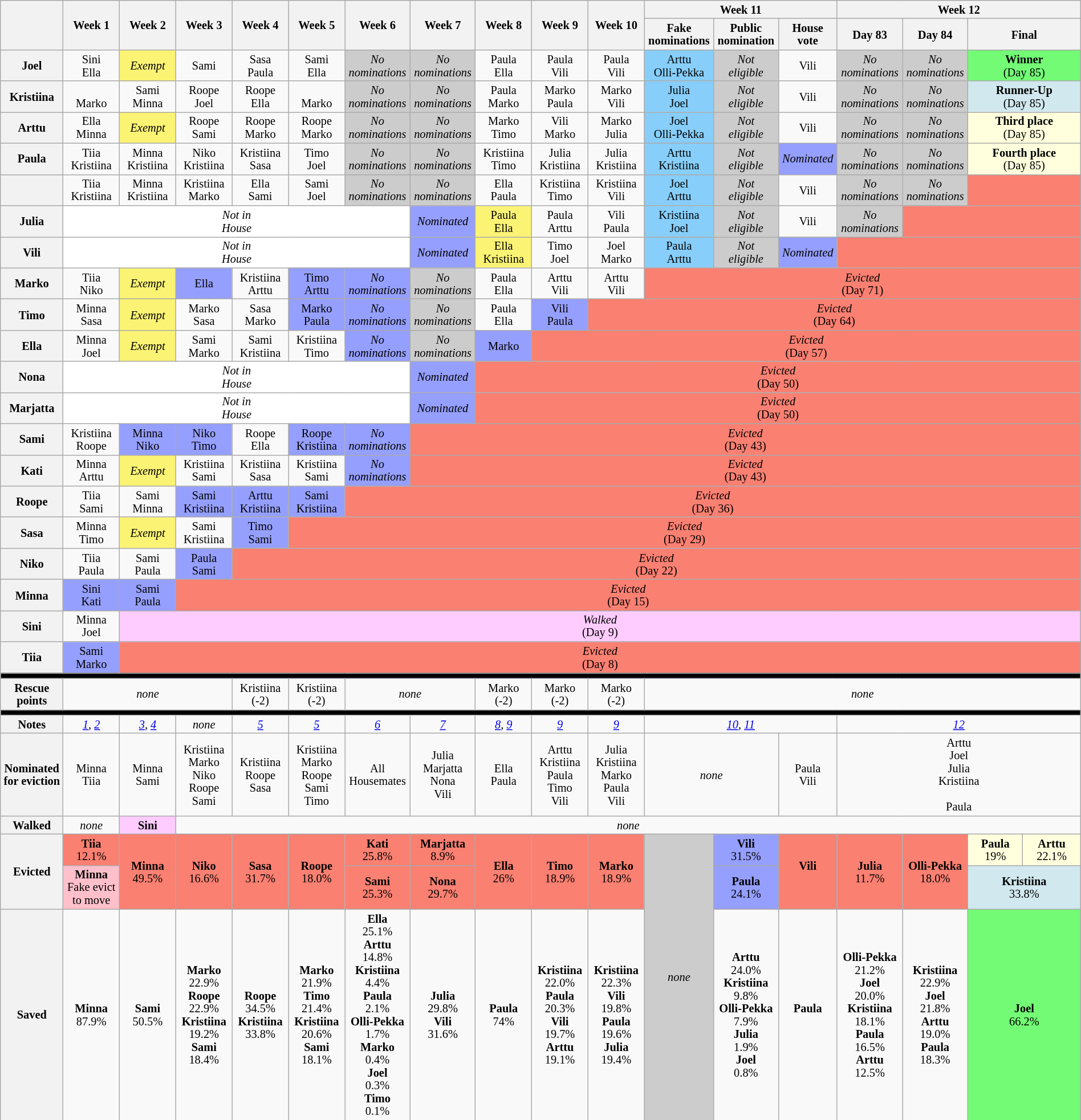<table class="wikitable" style="font-size:85%; text-align:center; line-height:15px; width:100%;">
<tr>
<th style="width: 5%;" rowspan="2"></th>
<th style="width: 5%;" rowspan="2">Week 1</th>
<th style="width: 5%;" rowspan="2">Week 2</th>
<th style="width: 5%;" rowspan="2">Week 3</th>
<th style="width: 5%;" rowspan="2">Week 4</th>
<th style="width: 5%;" rowspan="2">Week 5</th>
<th style="width: 5%;" rowspan="2">Week 6</th>
<th style="width: 5%;" rowspan="2">Week 7</th>
<th style="width: 5%;" rowspan="2">Week 8</th>
<th style="width: 5%;" rowspan="2">Week 9</th>
<th style="width: 5%;" rowspan="2">Week 10</th>
<th colspan="3" style="width: 15%;">Week 11</th>
<th colspan="4" style="width: 20%;">Week 12</th>
</tr>
<tr>
<th style="width: 5%;">Fake nominations</th>
<th style="width: 5%;">Public nomination</th>
<th style="width: 5%;">House vote</th>
<th style="width: 5%;">Day 83</th>
<th style="width: 5%;">Day 84</th>
<th colspan="2" style="width: 10%;">Final</th>
</tr>
<tr>
<th>Joel</th>
<td>Sini<br>Ella</td>
<td style="background:#FBF373"><em>Exempt</em></td>
<td>Sami<br></td>
<td>Sasa<br>Paula</td>
<td>Sami<br>Ella</td>
<td style="background:#CCC"><em>No<br>nominations</em></td>
<td style="background:#CCC"><em>No<br>nominations</em></td>
<td>Paula<br>Ella</td>
<td>Paula<br>Vili</td>
<td>Paula<br>Vili</td>
<td style="background:#87CEFA">Arttu<br>Olli-Pekka</td>
<td style="background:#cccccc;"><em>Not<br>eligible</em></td>
<td>Vili</td>
<td style="background:#CCC"><em>No<br>nominations</em></td>
<td style="background:#CCC"><em>No<br>nominations</em></td>
<td colspan="2" style="background:#73FB76"><strong>Winner</strong><br>(Day 85)</td>
</tr>
<tr>
<th>Kristiina</th>
<td><br>Marko</td>
<td>Sami<br>Minna</td>
<td>Roope<br>Joel</td>
<td>Roope<br>Ella</td>
<td><br>Marko</td>
<td style="background:#CCC"><em>No<br>nominations</em></td>
<td style="background:#CCC"><em>No<br>nominations</em></td>
<td>Paula<br>Marko</td>
<td>Marko<br>Paula</td>
<td>Marko<br>Vili</td>
<td style="background:#87CEFA">Julia<br>Joel</td>
<td style="background:#cccccc;"><em>Not<br>eligible</em></td>
<td>Vili</td>
<td style="background:#CCC"><em>No<br>nominations</em></td>
<td style="background:#CCC"><em>No<br>nominations</em></td>
<td colspan="2" style="background:#D1E8EF"><strong>Runner-Up</strong><br>(Day 85)</td>
</tr>
<tr>
<th>Arttu</th>
<td>Ella<br>Minna</td>
<td style="background:#FBF373"><em>Exempt</em></td>
<td>Roope<br>Sami</td>
<td>Roope<br>Marko</td>
<td>Roope<br>Marko</td>
<td style="background:#CCC"><em>No<br>nominations</em></td>
<td style="background:#CCC"><em>No<br>nominations</em></td>
<td>Marko<br>Timo</td>
<td>Vili<br>Marko</td>
<td>Marko<br>Julia</td>
<td style="background:#87CEFA">Joel<br>Olli-Pekka</td>
<td style="background:#cccccc;"><em>Not<br>eligible</em></td>
<td>Vili</td>
<td style="background:#CCC"><em>No<br>nominations</em></td>
<td style="background:#CCC"><em>No<br>nominations</em></td>
<td colspan="2" style="background:#FFFFDD"><strong>Third place</strong><br>(Day 85)</td>
</tr>
<tr>
<th>Paula</th>
<td>Tiia<br>Kristiina</td>
<td>Minna<br>Kristiina</td>
<td>Niko<br>Kristiina</td>
<td>Kristiina<br>Sasa</td>
<td>Timo<br>Joel</td>
<td style="background:#CCC"><em>No<br>nominations</em></td>
<td style="background:#CCC"><em>No<br>nominations</em></td>
<td>Kristiina<br>Timo</td>
<td>Julia<br>Kristiina</td>
<td>Julia<br>Kristiina</td>
<td style="background:#87CEFA">Arttu<br>Kristiina</td>
<td style="background:#cccccc;"><em>Not<br>eligible</em></td>
<td style="background:#959FFD"><em>Nominated</em></td>
<td style="background:#CCC"><em>No<br>nominations</em></td>
<td style="background:#CCC"><em>No<br>nominations</em></td>
<td colspan="2" style="background:#FFFFDD"><strong>Fourth place</strong><br>(Day 85)</td>
</tr>
<tr>
<th></th>
<td>Tiia<br>Kristiina</td>
<td>Minna<br>Kristiina</td>
<td>Kristiina<br>Marko</td>
<td>Ella<br>Sami</td>
<td>Sami<br>Joel</td>
<td style="background:#CCC"><em>No<br>nominations</em></td>
<td style="background:#CCC"><em>No<br>nominations</em></td>
<td>Ella<br>Paula</td>
<td>Kristiina<br>Timo</td>
<td>Kristiina<br>Vili</td>
<td style="background:#87CEFA">Joel<br>Arttu</td>
<td style="background:#cccccc;"><em>Not<br>eligible</em></td>
<td>Vili</td>
<td style="background:#CCC"><em>No<br>nominations</em></td>
<td style="background:#CCC"><em>No<br>nominations</em></td>
<td colspan="2" style="background:salmon"></td>
</tr>
<tr>
<th>Julia</th>
<td colspan="6" style="background:white"><em>Not in<br>House</em></td>
<td style="background:#959FFD"><em>Nominated</em></td>
<td style="background:#FBF373">Paula<br>Ella</td>
<td>Paula<br>Arttu</td>
<td>Vili<br>Paula</td>
<td style="background:#87CEFA">Kristiina<br>Joel</td>
<td style="background:#cccccc;"><em>Not<br>eligible</em></td>
<td>Vili</td>
<td style="background:#CCC"><em>No<br>nominations</em></td>
<td colspan="3" style="background:salmon"></td>
</tr>
<tr>
<th>Vili</th>
<td colspan="6" style="background:white"><em>Not in<br>House</em></td>
<td style="background:#959FFD"><em>Nominated</em></td>
<td style="background:#FBF373">Ella<br>Kristiina</td>
<td>Timo<br>Joel</td>
<td>Joel<br>Marko</td>
<td style="background:#87CEFA">Paula<br>Arttu</td>
<td style="background:#cccccc;"><em>Not<br>eligible</em></td>
<td style="background:#959FFD"><em>Nominated</em></td>
<td colspan="4" style="background:salmon"></td>
</tr>
<tr>
<th>Marko</th>
<td>Tiia<br>Niko</td>
<td style="background:#FBF373"><em>Exempt</em></td>
<td style="background:#959FFD">Ella<br></td>
<td>Kristiina<br>Arttu</td>
<td style="background:#959FFD">Timo<br>Arttu</td>
<td style="background:#959FFD"><em>No<br>nominations</em></td>
<td style="background:#CCC"><em>No<br>nominations</em></td>
<td>Paula<br>Ella</td>
<td>Arttu<br>Vili</td>
<td>Arttu<br>Vili</td>
<td colspan="7" style="background:salmon"><em>Evicted</em><br>(Day 71)</td>
</tr>
<tr>
<th>Timo</th>
<td>Minna<br>Sasa</td>
<td style="background:#FBF373"><em>Exempt</em></td>
<td>Marko<br>Sasa</td>
<td>Sasa<br>Marko</td>
<td style="background:#959FFD">Marko<br>Paula</td>
<td style="background:#959FFD"><em>No<br>nominations</em></td>
<td style="background:#CCC"><em>No<br>nominations</em></td>
<td>Paula<br>Ella</td>
<td style="background:#959FFD">Vili<br>Paula</td>
<td colspan="8" style="background:salmon"><em>Evicted</em><br>(Day 64)</td>
</tr>
<tr>
<th>Ella</th>
<td>Minna<br>Joel</td>
<td style="background:#FBF373"><em>Exempt</em></td>
<td>Sami<br>Marko</td>
<td>Sami<br>Kristiina</td>
<td>Kristiina<br>Timo</td>
<td style="background:#959FFD"><em>No<br>nominations</em></td>
<td style="background:#CCC"><em>No<br>nominations</em></td>
<td style="background:#959FFD">Marko<br></td>
<td colspan="9" style="background:salmon"><em>Evicted</em><br>(Day 57)</td>
</tr>
<tr>
<th>Nona</th>
<td colspan="6" style="background:white"><em>Not in<br>House</em></td>
<td style="background:#959FFD"><em>Nominated</em></td>
<td colspan="10" style="background:salmon"><em>Evicted</em><br>(Day 50)</td>
</tr>
<tr>
<th>Marjatta</th>
<td colspan="6" style="background:white"><em>Not in<br>House</em></td>
<td style="background:#959FFD"><em>Nominated</em></td>
<td colspan="10" style="background:salmon"><em>Evicted</em><br>(Day 50)</td>
</tr>
<tr>
<th>Sami</th>
<td>Kristiina<br>Roope</td>
<td style="background:#959FFD">Minna<br>Niko</td>
<td style="background:#959FFD">Niko<br>Timo</td>
<td>Roope<br>Ella</td>
<td style="background:#959FFD">Roope<br>Kristiina</td>
<td style="background:#959FFD"><em>No<br>nominations</em></td>
<td colspan="11" style="background:salmon"><em>Evicted</em><br>(Day 43)</td>
</tr>
<tr>
<th>Kati</th>
<td>Minna<br>Arttu</td>
<td style="background:#FBF373"><em>Exempt</em></td>
<td>Kristiina<br>Sami</td>
<td>Kristiina<br>Sasa</td>
<td>Kristiina<br>Sami</td>
<td style="background:#959FFD"><em>No<br>nominations</em></td>
<td colspan="11" style="background:salmon"><em>Evicted</em><br>(Day 43)</td>
</tr>
<tr>
<th>Roope</th>
<td>Tiia<br>Sami</td>
<td>Sami<br>Minna</td>
<td style="background:#959FFD">Sami<br>Kristiina</td>
<td style="background:#959FFD">Arttu<br>Kristiina</td>
<td style="background:#959FFD">Sami<br>Kristiina</td>
<td colspan="12" style="background:salmon"><em>Evicted</em><br>(Day 36)</td>
</tr>
<tr>
<th>Sasa</th>
<td>Minna<br>Timo</td>
<td style="background:#FBF373"><em>Exempt</em></td>
<td>Sami<br>Kristiina</td>
<td style="background:#959FFD">Timo<br>Sami</td>
<td colspan="13" style="background:salmon"><em>Evicted</em><br>(Day 29)</td>
</tr>
<tr>
<th>Niko</th>
<td>Tiia<br>Paula</td>
<td>Sami<br>Paula</td>
<td style="background:#959FFD">Paula<br>Sami</td>
<td colspan="14" style="background:salmon"><em>Evicted</em><br>(Day 22)</td>
</tr>
<tr>
<th>Minna</th>
<td style="background:#959FFD">Sini<br>Kati</td>
<td style="background:#959FFD">Sami<br>Paula</td>
<td colspan="15" style="background:salmon"><em>Evicted</em><br>(Day 15)</td>
</tr>
<tr>
<th>Sini</th>
<td>Minna<br>Joel</td>
<td colspan="16" style="background:#fcf"><em>Walked</em><br>(Day 9)</td>
</tr>
<tr>
<th>Tiia</th>
<td style="background:#959FFD">Sami<br>Marko</td>
<td colspan="16" style="background:salmon"><em>Evicted</em><br>(Day 8)</td>
</tr>
<tr>
<th colspan="18" style="background:black"></th>
</tr>
<tr>
<th>Rescue points</th>
<td colspan="3"><em>none</em></td>
<td>Kristiina (-2)</td>
<td>Kristiina (-2)</td>
<td colspan="2"><em>none</em></td>
<td>Marko (-2)</td>
<td>Marko (-2)</td>
<td>Marko (-2)</td>
<td colspan="7"><em>none</em></td>
</tr>
<tr>
<th colspan="18" style="background:black"></th>
</tr>
<tr>
<th>Notes</th>
<td><em><a href='#'>1</a>, <a href='#'>2</a></em></td>
<td><em><a href='#'>3</a>, <a href='#'>4</a></em></td>
<td><em>none</em></td>
<td><em><a href='#'>5</a></em></td>
<td><em><a href='#'>5</a></em></td>
<td><em><a href='#'>6</a></em></td>
<td><em><a href='#'>7</a></em></td>
<td><em><a href='#'>8</a>, <a href='#'>9</a></em></td>
<td><em><a href='#'>9</a></em></td>
<td><em><a href='#'>9</a></em></td>
<td colspan="3"><em><a href='#'>10</a></em>, <em><a href='#'>11</a></em></td>
<td colspan="4"><em><a href='#'>12</a></em></td>
</tr>
<tr>
<th>Nominated<br>for eviction</th>
<td>Minna<br>Tiia</td>
<td>Minna<br>Sami</td>
<td>Kristiina<br>Marko<br>Niko<br>Roope<br>Sami</td>
<td>Kristiina<br>Roope<br>Sasa</td>
<td>Kristiina<br>Marko<br>Roope<br>Sami<br>Timo</td>
<td>All Housemates</td>
<td>Julia<br>Marjatta<br>Nona<br>Vili</td>
<td>Ella<br>Paula</td>
<td>Arttu<br>Kristiina<br>Paula<br>Timo<br>Vili</td>
<td>Julia<br>Kristiina<br>Marko<br>Paula<br>Vili</td>
<td colspan="2"><em>none</em></td>
<td>Paula<br>Vili</td>
<td colspan="4">Arttu<br>Joel<br>Julia<br>Kristiina<br><br>Paula</td>
</tr>
<tr>
<th>Walked</th>
<td><em>none</em></td>
<td style="background:#fcf"><strong>Sini</strong></td>
<td colspan="15"><em>none</em></td>
</tr>
<tr>
<th rowspan="2">Evicted</th>
<td style="background:salmon"><strong>Tiia</strong><br>12.1%<br></td>
<td rowspan="2" style="background:salmon"><strong>Minna</strong><br>49.5%<br></td>
<td rowspan="2" style="background:salmon"><strong>Niko</strong><br>16.6%<br></td>
<td rowspan="2" style="background:salmon"><strong>Sasa</strong><br>31.7%<br></td>
<td rowspan="2" style="background:salmon"><strong>Roope</strong><br>18.0%<br></td>
<td style="background:salmon"><strong>Kati</strong><br>25.8%<br></td>
<td style="background:salmon"><strong>Marjatta</strong><br>8.9%<br></td>
<td rowspan="2" style="background:salmon"><strong>Ella</strong><br>26%<br></td>
<td rowspan="2" style="background:salmon"><strong>Timo</strong><br>18.9%<br></td>
<td rowspan="2" style="background:salmon"><strong>Marko</strong><br>18.9%<br></td>
<td rowspan="3" style="background:#ccc"><em>none</em></td>
<td style="background:#959FFD"><strong>Vili</strong><br>31.5%<br></td>
<td rowspan="2" style="background:salmon"><strong>Vili</strong><br><br></td>
<td rowspan="2" style="background:salmon"><strong>Julia</strong><br>11.7%<br></td>
<td rowspan="2" style="background:salmon"><strong>Olli-Pekka</strong><br>18.0%<br></td>
<td style="background:#FFFFDD"><strong>Paula</strong><br>19%<br></td>
<td style="background:#FFFFDD"><strong>Arttu</strong><br>22.1%<br></td>
</tr>
<tr>
<td style="background:#FFC0CB"><strong>Minna</strong><br>Fake evict<br>to move</td>
<td style="background:salmon"><strong>Sami</strong><br>25.3%<br></td>
<td style="background:salmon"><strong>Nona</strong><br>29.7%<br></td>
<td style="background:#959FFD"><strong>Paula</strong><br>24.1%<br></td>
<td colspan="2" style="background:#D1E8EF"><strong>Kristiina</strong><br>33.8%<br></td>
</tr>
<tr>
<th>Saved</th>
<td><strong>Minna</strong><br>87.9%<br></td>
<td><strong>Sami</strong><br>50.5%<br></td>
<td><strong>Marko</strong><br>22.9%<br><strong>Roope</strong><br>22.9%<br><strong>Kristiina</strong><br>19.2%<br><strong>Sami</strong><br>18.4%<br></td>
<td><strong>Roope</strong><br>34.5%<br><strong>Kristiina</strong><br>33.8%<br></td>
<td><strong>Marko</strong><br>21.9%<br><strong>Timo</strong><br>21.4%<br><strong>Kristiina</strong><br>20.6%<br><strong>Sami</strong><br>18.1%<br></td>
<td><strong>Ella</strong><br>25.1%<br><strong>Arttu</strong><br>14.8%<br><strong>Kristiina</strong><br>4.4%<br><strong>Paula</strong><br>2.1%<br><strong>Olli-Pekka</strong><br>1.7%<br><strong>Marko</strong><br>0.4%<br><strong>Joel</strong><br>0.3%<br><strong>Timo</strong><br>0.1%<br></td>
<td><strong>Julia</strong><br>29.8%<br><strong>Vili</strong><br>31.6%<br></td>
<td><strong>Paula</strong><br>74%<br></td>
<td><strong>Kristiina</strong><br>22.0%<br><strong>Paula</strong><br>20.3%<br><strong>Vili</strong><br>19.7%<br><strong>Arttu</strong><br>19.1%<br></td>
<td><strong>Kristiina</strong><br>22.3%<br><strong>Vili</strong><br>19.8%<br><strong>Paula</strong><br>19.6%<br><strong>Julia</strong><br>19.4%<br></td>
<td><strong>Arttu</strong><br>24.0%<br><strong>Kristiina</strong><br>9.8%<br><strong>Olli-Pekka</strong><br>7.9%<br><strong>Julia</strong><br>1.9%<br><strong>Joel</strong><br>0.8%<br></td>
<td><strong>Paula</strong><br><br></td>
<td><strong>Olli-Pekka</strong><br>21.2%<br><strong>Joel</strong><br>20.0%<br><strong>Kristiina</strong><br>18.1%<br><strong>Paula</strong><br>16.5%<br><strong>Arttu</strong><br>12.5%<br></td>
<td><strong>Kristiina</strong><br>22.9%<br><strong>Joel</strong><br>21.8%<br><strong>Arttu</strong><br>19.0%<br><strong>Paula</strong><br>18.3%<br></td>
<td colspan="2" style="background:#73FB76"><strong>Joel</strong><br>66.2%<br></td>
</tr>
</table>
